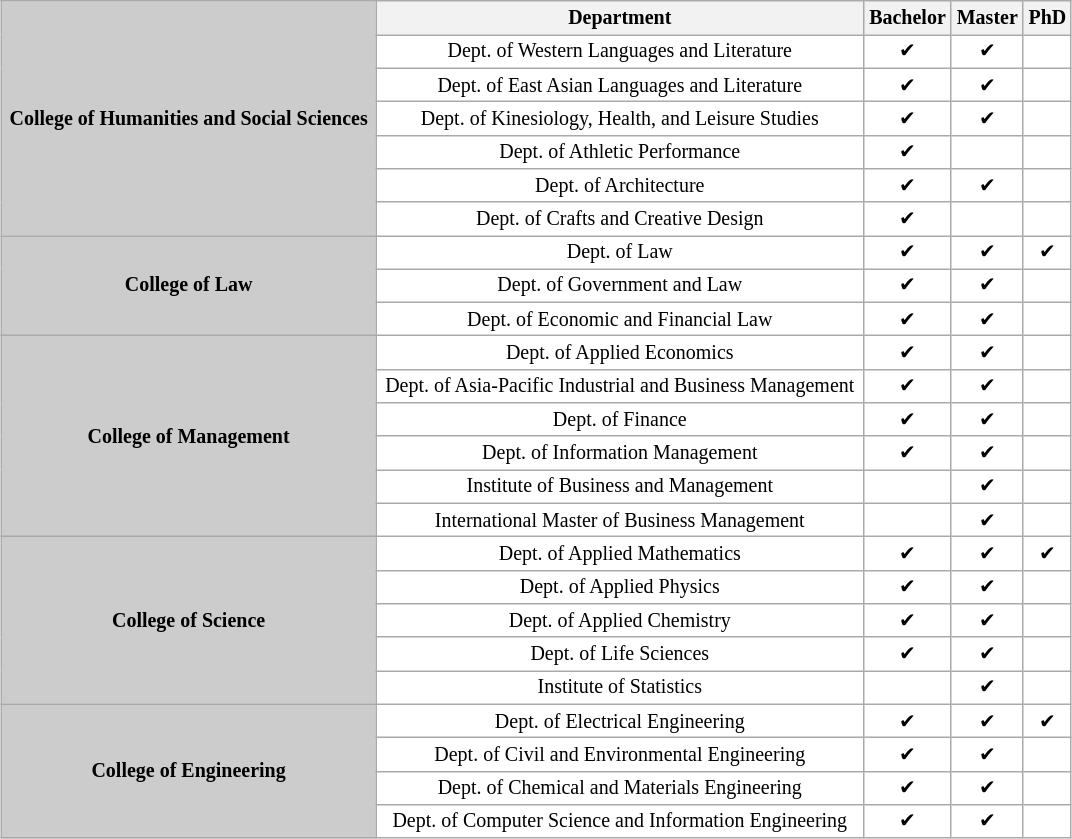<table style="white-space: nowrap;">
<tr style="vertical-align:top;">
<td style="vertical-align:top;"><br><table class="wikitable" style="text-align:center; font-size: smaller;width:100%;background-color:white;">
<tr>
<th rowspan="7" style="background-color:#ccc;">College of Humanities and Social Sciences</th>
<th>Department</th>
<th>Bachelor</th>
<th>Master</th>
<th>PhD</th>
</tr>
<tr>
<td>Dept. of Western Languages and Literature</td>
<td>✔</td>
<td>✔</td>
<td></td>
</tr>
<tr>
<td>Dept. of East Asian Languages and Literature</td>
<td>✔</td>
<td>✔</td>
<td></td>
</tr>
<tr>
<td>Dept. of Kinesiology, Health, and Leisure Studies</td>
<td>✔</td>
<td>✔</td>
<td></td>
</tr>
<tr>
<td>Dept. of Athletic Performance</td>
<td>✔</td>
<td></td>
<td></td>
</tr>
<tr>
<td>Dept. of Architecture</td>
<td>✔</td>
<td>✔</td>
<td></td>
</tr>
<tr>
<td>Dept. of Crafts and Creative Design</td>
<td>✔</td>
<td></td>
<td></td>
</tr>
<tr>
<th rowspan="3" style="background-color:#ccc;">College of Law</th>
<td>Dept. of Law</td>
<td>✔</td>
<td>✔</td>
<td>✔</td>
</tr>
<tr>
<td>Dept. of Government and Law</td>
<td>✔</td>
<td>✔</td>
<td></td>
</tr>
<tr>
<td>Dept. of Economic and Financial Law</td>
<td>✔</td>
<td>✔</td>
<td></td>
</tr>
<tr>
<th rowspan="6" style="background-color:#ccc;">College of Management</th>
<td>Dept. of Applied Economics</td>
<td>✔</td>
<td>✔</td>
<td></td>
</tr>
<tr>
<td>Dept. of Asia-Pacific Industrial and Business Management</td>
<td>✔</td>
<td>✔</td>
<td></td>
</tr>
<tr>
<td>Dept. of Finance</td>
<td>✔</td>
<td>✔</td>
<td></td>
</tr>
<tr>
<td>Dept. of Information Management</td>
<td>✔</td>
<td>✔</td>
<td></td>
</tr>
<tr>
<td>Institute of Business and Management</td>
<td></td>
<td>✔</td>
<td></td>
</tr>
<tr>
<td>International Master of Business Management</td>
<td></td>
<td>✔</td>
<td></td>
</tr>
<tr>
<th rowspan="5" style="background-color:#ccc;">College of Science</th>
<td>Dept. of Applied Mathematics</td>
<td>✔</td>
<td>✔</td>
<td>✔</td>
</tr>
<tr>
<td>Dept. of Applied Physics</td>
<td>✔</td>
<td>✔</td>
<td></td>
</tr>
<tr>
<td>Dept. of Applied Chemistry</td>
<td>✔</td>
<td>✔</td>
<td></td>
</tr>
<tr>
<td>Dept. of Life Sciences</td>
<td>✔</td>
<td>✔</td>
<td></td>
</tr>
<tr>
<td>Institute of Statistics</td>
<td></td>
<td>✔</td>
<td></td>
</tr>
<tr>
<th rowspan="5" style="background-color:#ccc;">College of Engineering</th>
<td>Dept. of Electrical Engineering</td>
<td>✔</td>
<td>✔</td>
<td>✔</td>
</tr>
<tr>
<td>Dept. of Civil and Environmental Engineering</td>
<td>✔</td>
<td>✔</td>
<td></td>
</tr>
<tr>
<td>Dept. of Chemical and Materials Engineering</td>
<td>✔</td>
<td>✔</td>
<td></td>
</tr>
<tr>
<td>Dept. of Computer Science and Information Engineering</td>
<td>✔</td>
<td>✔</td>
<td></td>
</tr>
</table>
</td>
</tr>
</table>
